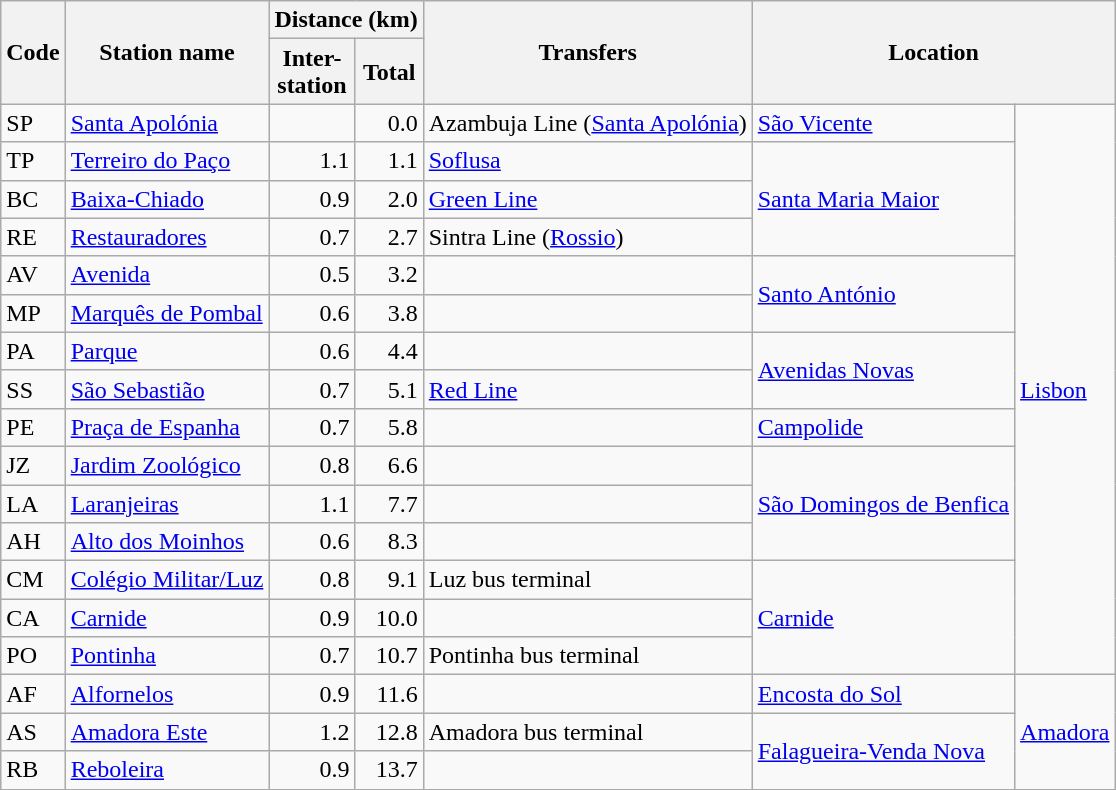<table class=wikitable>
<tr>
<th rowspan=2>Code</th>
<th rowspan=2>Station name</th>
<th colspan="2">Distance (km)</th>
<th rowspan="2">Transfers</th>
<th rowspan=2 colspan="2">Location</th>
</tr>
<tr>
<th>Inter-<br>station</th>
<th>Total</th>
</tr>
<tr>
<td>SP</td>
<td><a href='#'>Santa Apolónia</a> </td>
<td></td>
<td align=right>0.0</td>
<td> Azambuja Line (<a href='#'>Santa Apolónia</a>)</td>
<td><a href='#'>São Vicente</a></td>
<td rowspan="15"><a href='#'>Lisbon</a></td>
</tr>
<tr>
<td>TP</td>
<td><a href='#'>Terreiro do Paço</a> </td>
<td align=right>1.1</td>
<td align=right>1.1</td>
<td>  <a href='#'>Soflusa</a></td>
<td rowspan="3"><a href='#'>Santa Maria Maior</a></td>
</tr>
<tr>
<td>BC</td>
<td><a href='#'>Baixa-Chiado</a> </td>
<td align=right>0.9</td>
<td align=right>2.0</td>
<td> <a href='#'>Green Line</a></td>
</tr>
<tr>
<td>RE</td>
<td><a href='#'>Restauradores</a> </td>
<td align=right>0.7</td>
<td align=right>2.7</td>
<td> Sintra Line (<a href='#'>Rossio</a>)</td>
</tr>
<tr>
<td>AV</td>
<td><a href='#'>Avenida</a></td>
<td align=right>0.5</td>
<td align=right>3.2</td>
<td></td>
<td rowspan="2"><a href='#'>Santo António</a></td>
</tr>
<tr>
<td>MP</td>
<td><a href='#'>Marquês de Pombal</a> </td>
<td align=right>0.6</td>
<td align=right>3.8</td>
<td></td>
</tr>
<tr>
<td>PA</td>
<td><a href='#'>Parque</a></td>
<td align=right>0.6</td>
<td align=right>4.4</td>
<td></td>
<td rowspan="2"><a href='#'>Avenidas Novas</a></td>
</tr>
<tr>
<td>SS</td>
<td><a href='#'>São Sebastião</a> </td>
<td align=right>0.7</td>
<td align=right>5.1</td>
<td> <a href='#'>Red Line</a></td>
</tr>
<tr>
<td>PE</td>
<td><a href='#'>Praça de Espanha</a></td>
<td align=right>0.7</td>
<td align=right>5.8</td>
<td></td>
<td><a href='#'>Campolide</a></td>
</tr>
<tr>
<td>JZ</td>
<td><a href='#'>Jardim Zoológico</a></td>
<td align=right>0.8</td>
<td align=right>6.6</td>
<td></td>
<td rowspan="3"><a href='#'>São Domingos de Benfica</a></td>
</tr>
<tr>
<td>LA</td>
<td><a href='#'>Laranjeiras</a></td>
<td align=right>1.1</td>
<td align=right>7.7</td>
<td></td>
</tr>
<tr>
<td>AH</td>
<td><a href='#'>Alto dos Moinhos</a></td>
<td align=right>0.6</td>
<td align=right>8.3</td>
<td></td>
</tr>
<tr>
<td>CM</td>
<td><a href='#'>Colégio Militar/Luz</a></td>
<td align=right>0.8</td>
<td align=right>9.1</td>
<td> Luz bus terminal</td>
<td rowspan="3"><a href='#'>Carnide</a></td>
</tr>
<tr>
<td>CA</td>
<td><a href='#'>Carnide</a> </td>
<td align=right>0.9</td>
<td align=right>10.0</td>
<td></td>
</tr>
<tr>
<td>PO</td>
<td><a href='#'>Pontinha</a> </td>
<td align=right>0.7</td>
<td align=right>10.7</td>
<td> Pontinha bus terminal</td>
</tr>
<tr>
<td>AF</td>
<td><a href='#'>Alfornelos</a> </td>
<td align=right>0.9</td>
<td align=right>11.6</td>
<td></td>
<td><a href='#'>Encosta do Sol</a></td>
<td rowspan="3"><a href='#'>Amadora</a></td>
</tr>
<tr>
<td>AS</td>
<td><a href='#'>Amadora Este</a> </td>
<td align=right>1.2</td>
<td align=right>12.8</td>
<td> Amadora bus terminal</td>
<td rowspan="2"><a href='#'>Falagueira-Venda Nova</a></td>
</tr>
<tr>
<td>RB</td>
<td><a href='#'>Reboleira</a> </td>
<td align=right>0.9</td>
<td align=right>13.7</td>
<td></td>
</tr>
</table>
